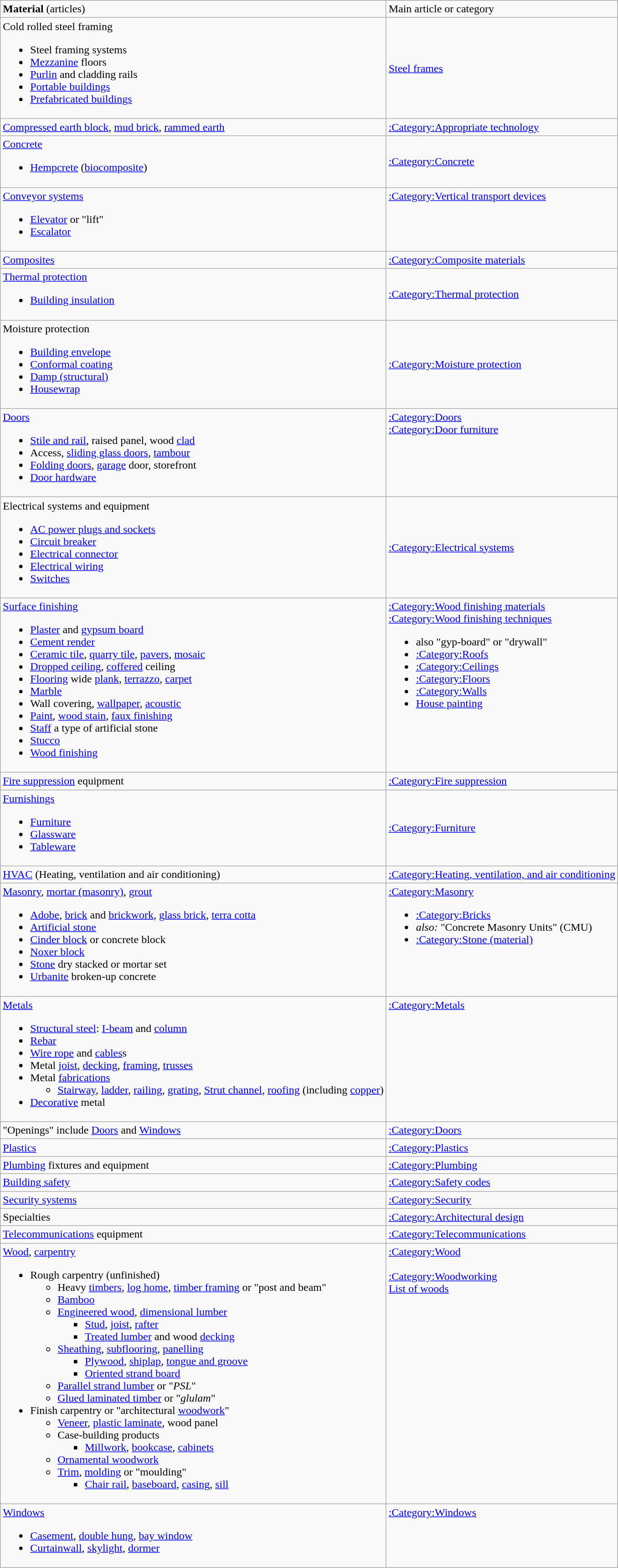<table class="wikitable">
<tr>
<td><strong>Material</strong> (articles)</td>
<td>Main article or category</td>
</tr>
<tr>
<td>Cold rolled steel framing<br><ul><li>Steel framing systems</li><li><a href='#'>Mezzanine</a> floors</li><li><a href='#'>Purlin</a> and cladding rails</li><li><a href='#'>Portable buildings</a></li><li><a href='#'>Prefabricated buildings</a></li></ul></td>
<td><a href='#'>Steel frames</a></td>
</tr>
<tr>
<td><a href='#'>Compressed earth block</a>, <a href='#'>mud brick</a>, <a href='#'>rammed earth</a></td>
<td><a href='#'>:Category:Appropriate technology</a></td>
</tr>
<tr>
<td><a href='#'>Concrete</a><br><ul><li><a href='#'>Hempcrete</a> (<a href='#'>biocomposite</a>)</li></ul></td>
<td><a href='#'>:Category:Concrete</a></td>
</tr>
<tr>
<td><a href='#'>Conveyor systems</a><br><ul><li><a href='#'>Elevator</a> or "lift"</li><li><a href='#'>Escalator</a></li></ul></td>
<td valign="top"><a href='#'>:Category:Vertical transport devices</a></td>
</tr>
<tr>
<td><a href='#'>Composites</a></td>
<td><a href='#'>:Category:Composite materials</a></td>
</tr>
<tr>
<td><a href='#'>Thermal protection</a><br><ul><li><a href='#'>Building insulation</a></li></ul></td>
<td><a href='#'>:Category:Thermal protection</a></td>
</tr>
<tr>
<td>Moisture protection<br><ul><li><a href='#'>Building envelope</a></li><li><a href='#'>Conformal coating</a></li><li><a href='#'>Damp (structural)</a></li><li><a href='#'>Housewrap</a></li></ul></td>
<td><a href='#'>:Category:Moisture protection</a></td>
</tr>
<tr>
<td valign="top"><a href='#'>Doors</a><br><ul><li><a href='#'>Stile and rail</a>, raised panel, wood <a href='#'>clad</a></li><li>Access, <a href='#'>sliding glass doors</a>, <a href='#'>tambour</a></li><li><a href='#'>Folding doors</a>, <a href='#'>garage</a> door, storefront</li><li><a href='#'>Door hardware</a></li></ul></td>
<td valign="top"><a href='#'>:Category:Doors</a><br><a href='#'>:Category:Door furniture</a></td>
</tr>
<tr>
<td>Electrical systems and equipment<br><ul><li><a href='#'>AC power plugs and sockets</a></li><li><a href='#'>Circuit breaker</a></li><li><a href='#'>Electrical connector</a></li><li><a href='#'>Electrical wiring</a></li><li><a href='#'>Switches</a></li></ul></td>
<td><a href='#'>:Category:Electrical systems</a></td>
</tr>
<tr>
<td valign="top"><a href='#'>Surface finishing</a><br><ul><li><a href='#'>Plaster</a> and <a href='#'>gypsum board</a></li><li><a href='#'>Cement render</a></li><li><a href='#'>Ceramic tile</a>, <a href='#'>quarry tile</a>, <a href='#'>pavers</a>, <a href='#'>mosaic</a></li><li><a href='#'>Dropped ceiling</a>, <a href='#'>coffered</a> ceiling</li><li><a href='#'>Flooring</a> wide <a href='#'>plank</a>, <a href='#'>terrazzo</a>, <a href='#'>carpet</a></li><li><a href='#'>Marble</a></li><li>Wall covering, <a href='#'>wallpaper</a>, <a href='#'>acoustic</a></li><li><a href='#'>Paint</a>, <a href='#'>wood stain</a>, <a href='#'>faux finishing</a></li><li><a href='#'>Staff</a> a type of artificial stone</li><li><a href='#'>Stucco</a></li><li><a href='#'>Wood finishing</a></li></ul></td>
<td valign="top"><a href='#'>:Category:Wood finishing materials</a><br><a href='#'>:Category:Wood finishing techniques</a><br><ul><li>also "gyp-board" or "drywall"</li><li><a href='#'>:Category:Roofs</a></li><li><a href='#'>:Category:Ceilings</a></li><li><a href='#'>:Category:Floors</a></li><li><a href='#'>:Category:Walls</a></li><li><a href='#'>House painting</a></li></ul></td>
</tr>
<tr>
<td><a href='#'>Fire suppression</a> equipment</td>
<td><a href='#'>:Category:Fire suppression</a></td>
</tr>
<tr>
<td><a href='#'>Furnishings</a><br><ul><li><a href='#'>Furniture</a></li><li><a href='#'>Glassware</a></li><li><a href='#'>Tableware</a></li></ul></td>
<td><a href='#'>:Category:Furniture</a></td>
</tr>
<tr>
<td><a href='#'>HVAC</a> (Heating, ventilation and air conditioning)</td>
<td><a href='#'>:Category:Heating, ventilation, and air conditioning</a></td>
</tr>
<tr>
<td valign="top"><a href='#'>Masonry</a>, <a href='#'>mortar (masonry)</a>, <a href='#'>grout</a><br><ul><li><a href='#'>Adobe</a>, <a href='#'>brick</a> and <a href='#'>brickwork</a>, <a href='#'>glass brick</a>, <a href='#'>terra cotta</a></li><li><a href='#'>Artificial stone</a></li><li><a href='#'>Cinder block</a> or concrete block</li><li><a href='#'>Noxer block</a></li><li><a href='#'>Stone</a> dry stacked or mortar set</li><li><a href='#'>Urbanite</a> broken-up concrete</li></ul></td>
<td valign="top"><a href='#'>:Category:Masonry</a><br><ul><li><a href='#'>:Category:Bricks</a></li><li><em>also:</em> "Concrete Masonry Units" (CMU)</li><li><a href='#'>:Category:Stone (material)</a></li></ul></td>
</tr>
<tr>
<td><a href='#'>Metals</a><br><ul><li><a href='#'>Structural steel</a>: <a href='#'>I-beam</a> and <a href='#'>column</a></li><li><a href='#'>Rebar</a></li><li><a href='#'>Wire rope</a> and <a href='#'>cables</a>s</li><li>Metal <a href='#'>joist</a>, <a href='#'>decking</a>, <a href='#'>framing</a>, <a href='#'>trusses</a></li><li>Metal <a href='#'>fabrications</a><ul><li><a href='#'>Stairway</a>, <a href='#'>ladder</a>, <a href='#'>railing</a>, <a href='#'>grating</a>, <a href='#'>Strut channel</a>, <a href='#'>roofing</a> (including <a href='#'>copper</a>)</li></ul></li><li><a href='#'>Decorative</a> metal</li></ul></td>
<td valign="top"><a href='#'>:Category:Metals</a></td>
</tr>
<tr>
<td>"Openings" include <a href='#'>Doors</a> and <a href='#'>Windows</a></td>
<td><a href='#'>:Category:Doors</a></td>
</tr>
<tr>
<td><a href='#'>Plastics</a></td>
<td><a href='#'>:Category:Plastics</a></td>
</tr>
<tr>
<td><a href='#'>Plumbing</a> fixtures and equipment</td>
<td><a href='#'>:Category:Plumbing</a></td>
</tr>
<tr>
<td><a href='#'>Building safety</a></td>
<td><a href='#'>:Category:Safety codes</a></td>
</tr>
<tr>
<td><a href='#'>Security systems</a></td>
<td><a href='#'>:Category:Security</a></td>
</tr>
<tr>
<td>Specialties</td>
<td><a href='#'>:Category:Architectural design</a></td>
</tr>
<tr>
<td><a href='#'>Telecommunications</a> equipment</td>
<td><a href='#'>:Category:Telecommunications</a></td>
</tr>
<tr>
<td><a href='#'>Wood</a>, <a href='#'>carpentry</a><br><ul><li>Rough carpentry (unfinished)<ul><li>Heavy <a href='#'>timbers</a>, <a href='#'>log home</a>, <a href='#'>timber framing</a> or "post and beam"</li><li><a href='#'>Bamboo</a></li><li><a href='#'>Engineered wood</a>, <a href='#'>dimensional lumber</a><ul><li><a href='#'>Stud</a>, <a href='#'>joist</a>, <a href='#'>rafter</a></li><li><a href='#'>Treated lumber</a> and wood <a href='#'>decking</a></li></ul></li><li><a href='#'>Sheathing</a>, <a href='#'>subflooring</a>, <a href='#'>panelling</a><ul><li><a href='#'>Plywood</a>, <a href='#'>shiplap</a>, <a href='#'>tongue and groove</a></li><li><a href='#'>Oriented strand board</a></li></ul></li><li><a href='#'>Parallel strand lumber</a> or "<em>PSL</em>"</li><li><a href='#'>Glued laminated timber</a> or "<em>glulam</em>"</li></ul></li><li>Finish carpentry or "architectural <a href='#'>woodwork</a>"<ul><li><a href='#'>Veneer</a>, <a href='#'>plastic laminate</a>, wood panel</li><li>Case-building products<ul><li><a href='#'>Millwork</a>, <a href='#'>bookcase</a>, <a href='#'>cabinets</a></li></ul></li><li><a href='#'>Ornamental woodwork</a></li><li><a href='#'>Trim</a>, <a href='#'>molding</a> or "moulding"<ul><li><a href='#'>Chair rail</a>, <a href='#'>baseboard</a>, <a href='#'>casing</a>, <a href='#'>sill</a></li></ul></li></ul></li></ul></td>
<td valign="top"><a href='#'>:Category:Wood</a><br><br><a href='#'>:Category:Woodworking</a><br>
<a href='#'>List of woods</a></td>
</tr>
<tr>
<td><a href='#'>Windows</a><br><ul><li><a href='#'>Casement</a>, <a href='#'>double hung</a>, <a href='#'>bay window</a></li><li><a href='#'>Curtainwall</a>, <a href='#'>skylight</a>, <a href='#'>dormer</a></li></ul></td>
<td valign="top"><a href='#'>:Category:Windows</a></td>
</tr>
</table>
